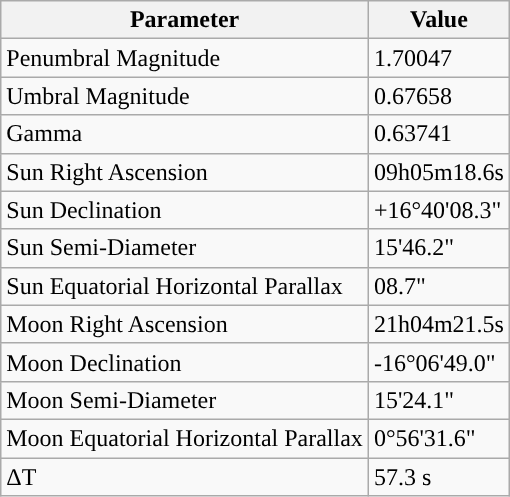<table class="wikitable">
<tr>
<th>Parameter</th>
<th>Value</th>
</tr>
<tr>
<td>Penumbral Magnitude</td>
<td>1.70047</td>
</tr>
<tr>
<td>Umbral Magnitude</td>
<td>0.67658</td>
</tr>
<tr>
<td>Gamma</td>
<td>0.63741</td>
</tr>
<tr>
<td>Sun Right Ascension</td>
<td>09h05m18.6s</td>
</tr>
<tr>
<td>Sun Declination</td>
<td>+16°40'08.3"</td>
</tr>
<tr>
<td>Sun Semi-Diameter</td>
<td>15'46.2"</td>
</tr>
<tr>
<td>Sun Equatorial Horizontal Parallax</td>
<td>08.7"</td>
</tr>
<tr>
<td>Moon Right Ascension</td>
<td>21h04m21.5s</td>
</tr>
<tr>
<td>Moon Declination</td>
<td>-16°06'49.0"</td>
</tr>
<tr>
<td>Moon Semi-Diameter</td>
<td>15'24.1"</td>
</tr>
<tr>
<td>Moon Equatorial Horizontal Parallax</td>
<td>0°56'31.6"</td>
</tr>
<tr>
<td>ΔT</td>
<td>57.3 s</td>
</tr>
</table>
